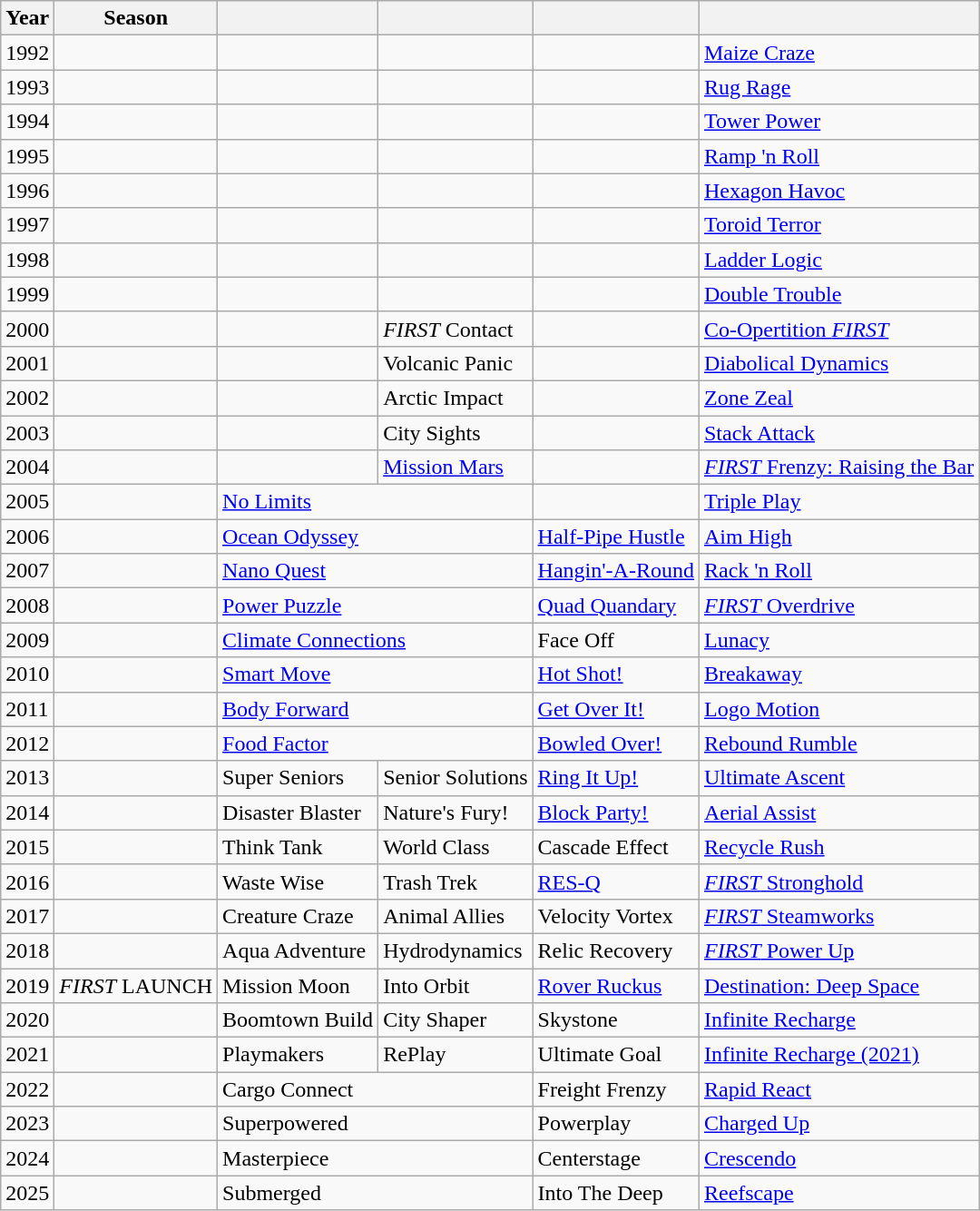<table class="wikitable">
<tr>
<th>Year</th>
<th>Season</th>
<th></th>
<th></th>
<th></th>
<th></th>
</tr>
<tr>
<td>1992</td>
<td></td>
<td></td>
<td></td>
<td></td>
<td><a href='#'>Maize Craze</a></td>
</tr>
<tr>
<td>1993</td>
<td></td>
<td></td>
<td></td>
<td></td>
<td><a href='#'>Rug Rage</a></td>
</tr>
<tr>
<td>1994</td>
<td></td>
<td></td>
<td></td>
<td></td>
<td><a href='#'>Tower Power</a></td>
</tr>
<tr>
<td>1995</td>
<td></td>
<td></td>
<td></td>
<td></td>
<td><a href='#'>Ramp 'n Roll</a></td>
</tr>
<tr>
<td>1996</td>
<td></td>
<td></td>
<td></td>
<td></td>
<td><a href='#'>Hexagon Havoc</a></td>
</tr>
<tr>
<td>1997</td>
<td></td>
<td></td>
<td></td>
<td></td>
<td><a href='#'>Toroid Terror</a></td>
</tr>
<tr>
<td>1998</td>
<td></td>
<td></td>
<td></td>
<td></td>
<td><a href='#'>Ladder Logic</a></td>
</tr>
<tr>
<td>1999</td>
<td></td>
<td></td>
<td></td>
<td></td>
<td><a href='#'>Double Trouble</a></td>
</tr>
<tr>
<td>2000</td>
<td></td>
<td></td>
<td><em>FIRST</em> Contact</td>
<td></td>
<td><a href='#'>Co-Opertition <em>FIRST</em></a></td>
</tr>
<tr>
<td>2001</td>
<td></td>
<td></td>
<td>Volcanic Panic</td>
<td></td>
<td><a href='#'>Diabolical Dynamics</a></td>
</tr>
<tr>
<td>2002</td>
<td></td>
<td></td>
<td>Arctic Impact</td>
<td></td>
<td><a href='#'>Zone Zeal</a></td>
</tr>
<tr>
<td>2003</td>
<td></td>
<td></td>
<td>City Sights</td>
<td></td>
<td><a href='#'>Stack Attack</a></td>
</tr>
<tr>
<td>2004</td>
<td></td>
<td></td>
<td><a href='#'>Mission Mars</a></td>
<td></td>
<td><a href='#'><em>FIRST</em> Frenzy: Raising the Bar</a></td>
</tr>
<tr>
<td>2005</td>
<td></td>
<td colspan="2"><a href='#'>No Limits</a></td>
<td></td>
<td><a href='#'>Triple Play</a></td>
</tr>
<tr>
<td>2006</td>
<td></td>
<td colspan="2"><a href='#'>Ocean Odyssey</a></td>
<td><a href='#'>Half-Pipe Hustle</a></td>
<td><a href='#'>Aim High</a></td>
</tr>
<tr>
<td>2007</td>
<td></td>
<td colspan="2"><a href='#'>Nano Quest</a></td>
<td><a href='#'>Hangin'-A-Round</a></td>
<td><a href='#'>Rack 'n Roll</a></td>
</tr>
<tr>
<td>2008</td>
<td></td>
<td colspan="2"><a href='#'>Power Puzzle</a></td>
<td><a href='#'>Quad Quandary</a></td>
<td><a href='#'><em>FIRST</em> Overdrive</a></td>
</tr>
<tr>
<td>2009</td>
<td></td>
<td colspan="2"><a href='#'>Climate Connections</a></td>
<td>Face Off</td>
<td><a href='#'>Lunacy</a></td>
</tr>
<tr>
<td>2010</td>
<td></td>
<td colspan="2"><a href='#'>Smart Move</a></td>
<td><a href='#'>Hot Shot!</a></td>
<td><a href='#'>Breakaway</a></td>
</tr>
<tr>
<td>2011</td>
<td></td>
<td colspan="2"><a href='#'>Body Forward</a></td>
<td><a href='#'>Get Over It!</a></td>
<td><a href='#'>Logo Motion</a></td>
</tr>
<tr>
<td>2012</td>
<td></td>
<td colspan="2"><a href='#'>Food Factor</a></td>
<td><a href='#'>Bowled Over!</a></td>
<td><a href='#'>Rebound Rumble</a></td>
</tr>
<tr>
<td>2013</td>
<td></td>
<td>Super Seniors</td>
<td>Senior Solutions</td>
<td><a href='#'>Ring It Up!</a></td>
<td><a href='#'>Ultimate Ascent</a></td>
</tr>
<tr>
<td>2014</td>
<td></td>
<td>Disaster Blaster</td>
<td>Nature's Fury!</td>
<td><a href='#'>Block Party!</a></td>
<td><a href='#'>Aerial Assist</a></td>
</tr>
<tr>
<td>2015</td>
<td></td>
<td>Think Tank</td>
<td>World Class</td>
<td>Cascade Effect</td>
<td><a href='#'>Recycle Rush</a></td>
</tr>
<tr>
<td>2016</td>
<td></td>
<td>Waste Wise</td>
<td>Trash Trek</td>
<td><a href='#'>RES-Q</a></td>
<td><a href='#'><em>FIRST</em> Stronghold</a></td>
</tr>
<tr>
<td>2017</td>
<td></td>
<td>Creature Craze</td>
<td>Animal Allies</td>
<td>Velocity Vortex</td>
<td><a href='#'><em>FIRST</em> Steamworks</a></td>
</tr>
<tr>
<td>2018</td>
<td></td>
<td>Aqua Adventure</td>
<td>Hydrodynamics</td>
<td>Relic Recovery</td>
<td><a href='#'><em>FIRST</em> Power Up</a></td>
</tr>
<tr>
<td>2019</td>
<td><em>FIRST</em> LAUNCH</td>
<td>Mission Moon</td>
<td>Into Orbit</td>
<td><a href='#'>Rover Ruckus</a></td>
<td><a href='#'>Destination: Deep Space</a></td>
</tr>
<tr>
<td>2020</td>
<td></td>
<td>Boomtown Build</td>
<td>City Shaper</td>
<td>Skystone</td>
<td><a href='#'>Infinite Recharge</a></td>
</tr>
<tr>
<td>2021</td>
<td></td>
<td>Playmakers</td>
<td>RePlay</td>
<td>Ultimate Goal</td>
<td><a href='#'>Infinite Recharge (2021)</a></td>
</tr>
<tr>
<td>2022</td>
<td></td>
<td colspan="2">Cargo Connect</td>
<td>Freight Frenzy</td>
<td><a href='#'>Rapid React</a></td>
</tr>
<tr>
<td>2023</td>
<td></td>
<td colspan="2">Superpowered</td>
<td>Powerplay</td>
<td><a href='#'>Charged Up</a></td>
</tr>
<tr>
<td>2024</td>
<td></td>
<td colspan="2">Masterpiece</td>
<td>Centerstage</td>
<td><a href='#'>Crescendo</a></td>
</tr>
<tr>
<td>2025</td>
<td></td>
<td colspan="2">Submerged</td>
<td>Into The Deep</td>
<td><a href='#'>Reefscape</a></td>
</tr>
</table>
